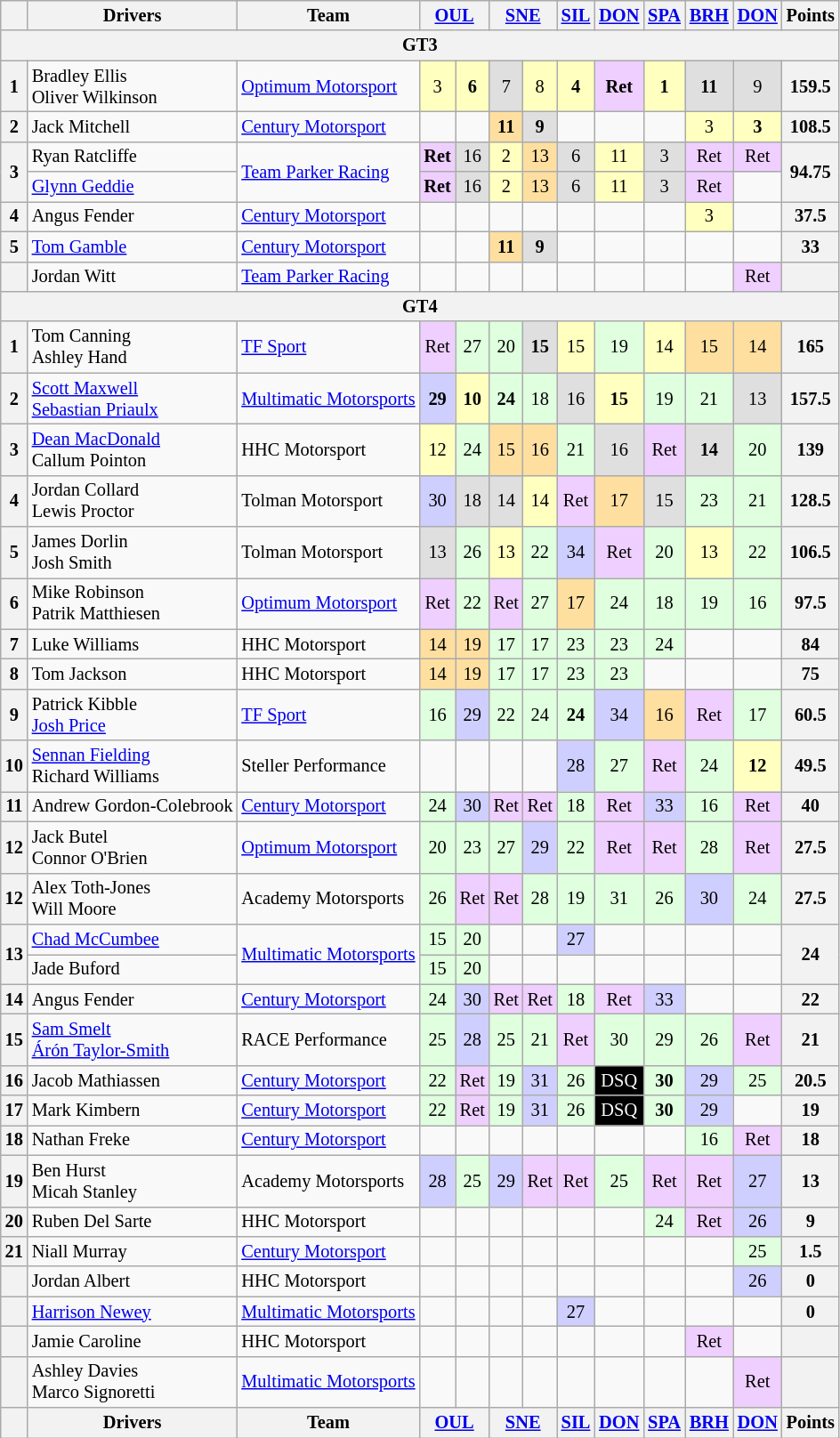<table class="wikitable" style="font-size:85%; text-align:center;">
<tr>
<th></th>
<th>Drivers</th>
<th>Team</th>
<th colspan=2><a href='#'>OUL</a></th>
<th colspan=2><a href='#'>SNE</a></th>
<th><a href='#'>SIL</a></th>
<th><a href='#'>DON</a></th>
<th><a href='#'>SPA</a></th>
<th><a href='#'>BRH</a></th>
<th><a href='#'>DON</a></th>
<th>Points</th>
</tr>
<tr>
<th colspan=13>GT3</th>
</tr>
<tr>
<th>1</th>
<td align=left> Bradley Ellis<br> Oliver Wilkinson</td>
<td align=left> <a href='#'>Optimum Motorsport</a></td>
<td style="background:#ffffbf;">3</td>
<td style="background:#ffffbf;"><strong>6</strong></td>
<td style="background:#dfdfdf;">7</td>
<td style="background:#ffffbf;">8</td>
<td style="background:#ffffbf;"><strong>4</strong></td>
<td style="background:#efcfff;"><strong>Ret</strong></td>
<td style="background:#ffffbf;"><strong>1</strong></td>
<td style="background:#dfdfdf;"><strong>11</strong></td>
<td style="background:#dfdfdf;">9</td>
<th>159.5</th>
</tr>
<tr>
<th>2</th>
<td align=left> Jack Mitchell</td>
<td align=left> <a href='#'>Century Motorsport</a></td>
<td></td>
<td></td>
<td style="background:#ffdf9f;"><strong>11</strong></td>
<td style="background:#dfdfdf;"><strong>9</strong></td>
<td></td>
<td></td>
<td></td>
<td style="background:#ffffbf;">3</td>
<td style="background:#ffffbf;"><strong>3</strong></td>
<th>108.5</th>
</tr>
<tr>
<th rowspan=2>3</th>
<td align=left> Ryan Ratcliffe</td>
<td rowspan=2 align=left> <a href='#'>Team Parker Racing</a></td>
<td style="background:#efcfff;"><strong>Ret</strong></td>
<td style="background:#dfdfdf;">16</td>
<td style="background:#ffffbf;">2</td>
<td style="background:#ffdf9f;">13</td>
<td style="background:#dfdfdf;">6</td>
<td style="background:#ffffbf;">11</td>
<td style="background:#dfdfdf;">3</td>
<td style="background:#efcfff;">Ret</td>
<td style="background:#efcfff;">Ret</td>
<th rowspan=2>94.75</th>
</tr>
<tr>
<td align=left> <a href='#'>Glynn Geddie</a></td>
<td style="background:#efcfff;"><strong>Ret</strong></td>
<td style="background:#dfdfdf;">16</td>
<td style="background:#ffffbf;">2</td>
<td style="background:#ffdf9f;">13</td>
<td style="background:#dfdfdf;">6</td>
<td style="background:#ffffbf;">11</td>
<td style="background:#dfdfdf;">3</td>
<td style="background:#efcfff;">Ret</td>
<td></td>
</tr>
<tr>
<th>4</th>
<td align=left> Angus Fender</td>
<td align=left> <a href='#'>Century Motorsport</a></td>
<td></td>
<td></td>
<td></td>
<td></td>
<td></td>
<td></td>
<td></td>
<td style="background:#ffffbf;">3</td>
<td></td>
<th>37.5</th>
</tr>
<tr>
<th>5</th>
<td align=left> <a href='#'>Tom Gamble</a></td>
<td align=left> <a href='#'>Century Motorsport</a></td>
<td></td>
<td></td>
<td style="background:#ffdf9f;"><strong>11</strong></td>
<td style="background:#dfdfdf;"><strong>9</strong></td>
<td></td>
<td></td>
<td></td>
<td></td>
<td></td>
<th>33</th>
</tr>
<tr>
<th></th>
<td align=left> Jordan Witt</td>
<td align=left> <a href='#'>Team Parker Racing</a></td>
<td></td>
<td></td>
<td></td>
<td></td>
<td></td>
<td></td>
<td></td>
<td></td>
<td style="background:#efcfff;">Ret</td>
<th></th>
</tr>
<tr>
<th colspan=13>GT4</th>
</tr>
<tr>
<th>1</th>
<td align=left> Tom Canning<br> Ashley Hand</td>
<td align=left> <a href='#'>TF Sport</a></td>
<td style="background:#efcfff;">Ret</td>
<td style="background:#dfffdf;">27</td>
<td style="background:#dfffdf;">20</td>
<td style="background:#dfdfdf;"><strong>15</strong></td>
<td style="background:#ffffbf;">15</td>
<td style="background:#dfffdf;">19</td>
<td style="background:#ffffbf;">14</td>
<td style="background:#ffdf9f;">15</td>
<td style="background:#ffdf9f;">14</td>
<th>165</th>
</tr>
<tr>
<th>2</th>
<td align=left> <a href='#'>Scott Maxwell</a><br> <a href='#'>Sebastian Priaulx</a></td>
<td align=left> <a href='#'>Multimatic Motorsports</a></td>
<td style="background:#cfcfff;"><strong>29</strong></td>
<td style="background:#ffffbf;"><strong>10</strong></td>
<td style="background:#dfffdf;"><strong>24</strong></td>
<td style="background:#dfffdf;">18</td>
<td style="background:#dfdfdf;">16</td>
<td style="background:#ffffbf;"><strong>15</strong></td>
<td style="background:#dfffdf;">19</td>
<td style="background:#dfffdf;">21</td>
<td style="background:#dfdfdf;">13</td>
<th>157.5</th>
</tr>
<tr>
<th>3</th>
<td align=left> <a href='#'>Dean MacDonald</a><br> Callum Pointon</td>
<td align=left> HHC Motorsport</td>
<td style="background:#ffffbf;">12</td>
<td style="background:#dfffdf;">24</td>
<td style="background:#ffdf9f;">15</td>
<td style="background:#ffdf9f;">16</td>
<td style="background:#dfffdf;">21</td>
<td style="background:#dfdfdf;">16</td>
<td style="background:#efcfff;">Ret</td>
<td style="background:#dfdfdf;"><strong>14</strong></td>
<td style="background:#dfffdf;">20</td>
<th>139</th>
</tr>
<tr>
<th>4</th>
<td align=left> Jordan Collard<br> Lewis Proctor</td>
<td align=left> Tolman Motorsport</td>
<td style="background:#cfcfff;">30</td>
<td style="background:#dfdfdf;">18</td>
<td style="background:#dfdfdf;">14</td>
<td style="background:#ffffbf;">14</td>
<td style="background:#efcfff;">Ret</td>
<td style="background:#ffdf9f;">17</td>
<td style="background:#dfdfdf;">15</td>
<td style="background:#dfffdf;">23</td>
<td style="background:#dfffdf;">21</td>
<th>128.5</th>
</tr>
<tr>
<th>5</th>
<td align=left> James Dorlin<br> Josh Smith</td>
<td align=left> Tolman Motorsport</td>
<td style="background:#dfdfdf;">13</td>
<td style="background:#dfffdf;">26</td>
<td style="background:#ffffbf;">13</td>
<td style="background:#dfffdf;">22</td>
<td style="background:#cfcfff;">34</td>
<td style="background:#efcfff;">Ret</td>
<td style="background:#dfffdf;">20</td>
<td style="background:#ffffbf;">13</td>
<td style="background:#dfffdf;">22</td>
<th>106.5</th>
</tr>
<tr>
<th>6</th>
<td align=left> Mike Robinson<br> Patrik Matthiesen</td>
<td align=left> <a href='#'>Optimum Motorsport</a></td>
<td style="background:#efcfff;">Ret</td>
<td style="background:#dfffdf;">22</td>
<td style="background:#efcfff;">Ret</td>
<td style="background:#dfffdf;">27</td>
<td style="background:#ffdf9f;">17</td>
<td style="background:#dfffdf;">24</td>
<td style="background:#dfffdf;">18</td>
<td style="background:#dfffdf;">19</td>
<td style="background:#dfffdf;">16</td>
<th>97.5</th>
</tr>
<tr>
<th>7</th>
<td align=left> Luke Williams</td>
<td align=left> HHC Motorsport</td>
<td style="background:#ffdf9f;">14</td>
<td style="background:#ffdf9f;">19</td>
<td style="background:#dfffdf;">17</td>
<td style="background:#dfffdf;">17</td>
<td style="background:#dfffdf;">23</td>
<td style="background:#dfffdf;">23</td>
<td style="background:#dfffdf;">24</td>
<td></td>
<td></td>
<th>84</th>
</tr>
<tr>
<th>8</th>
<td align=left> Tom Jackson</td>
<td align=left> HHC Motorsport</td>
<td style="background:#ffdf9f;">14</td>
<td style="background:#ffdf9f;">19</td>
<td style="background:#dfffdf;">17</td>
<td style="background:#dfffdf;">17</td>
<td style="background:#dfffdf;">23</td>
<td style="background:#dfffdf;">23</td>
<td></td>
<td></td>
<td></td>
<th>75</th>
</tr>
<tr>
<th>9</th>
<td align=left> Patrick Kibble<br> <a href='#'>Josh Price</a></td>
<td align=left> <a href='#'>TF Sport</a></td>
<td style="background:#dfffdf;">16</td>
<td style="background:#cfcfff;">29</td>
<td style="background:#dfffdf;">22</td>
<td style="background:#dfffdf;">24</td>
<td style="background:#dfffdf;"><strong>24</strong></td>
<td style="background:#cfcfff;">34</td>
<td style="background:#ffdf9f;">16</td>
<td style="background:#efcfff;">Ret</td>
<td style="background:#dfffdf;">17</td>
<th>60.5</th>
</tr>
<tr>
<th>10</th>
<td align=left> <a href='#'>Sennan Fielding</a><br> Richard Williams</td>
<td align=left> Steller Performance</td>
<td></td>
<td></td>
<td></td>
<td></td>
<td style="background:#cfcfff;">28</td>
<td style="background:#dfffdf;">27</td>
<td style="background:#efcfff;">Ret</td>
<td style="background:#dfffdf;">24</td>
<td style="background:#ffffbf;"><strong>12</strong></td>
<th>49.5</th>
</tr>
<tr>
<th>11</th>
<td align=left> Andrew Gordon-Colebrook</td>
<td align=left> <a href='#'>Century Motorsport</a></td>
<td style="background:#dfffdf;">24</td>
<td style="background:#cfcfff;">30</td>
<td style="background:#efcfff;">Ret</td>
<td style="background:#efcfff;">Ret</td>
<td style="background:#dfffdf;">18</td>
<td style="background:#efcfff;">Ret</td>
<td style="background:#cfcfff;">33</td>
<td style="background:#dfffdf;">16</td>
<td style="background:#efcfff;">Ret</td>
<th>40</th>
</tr>
<tr>
<th>12</th>
<td align=left> Jack Butel<br> Connor O'Brien</td>
<td align=left> <a href='#'>Optimum Motorsport</a></td>
<td style="background:#dfffdf;">20</td>
<td style="background:#dfffdf;">23</td>
<td style="background:#dfffdf;">27</td>
<td style="background:#cfcfff;">29</td>
<td style="background:#dfffdf;">22</td>
<td style="background:#efcfff;">Ret</td>
<td style="background:#efcfff;">Ret</td>
<td style="background:#dfffdf;">28</td>
<td style="background:#efcfff;">Ret</td>
<th>27.5</th>
</tr>
<tr>
<th>12</th>
<td align=left> Alex Toth-Jones<br> Will Moore</td>
<td align=left> Academy Motorsports</td>
<td style="background:#dfffdf;">26</td>
<td style="background:#efcfff;">Ret</td>
<td style="background:#efcfff;">Ret</td>
<td style="background:#dfffdf;">28</td>
<td style="background:#dfffdf;">19</td>
<td style="background:#dfffdf;">31</td>
<td style="background:#dfffdf;">26</td>
<td style="background:#cfcfff;">30</td>
<td style="background:#dfffdf;">24</td>
<th>27.5</th>
</tr>
<tr>
<th rowspan=2>13</th>
<td align=left> <a href='#'>Chad McCumbee</a></td>
<td rowspan=2 align=left> <a href='#'>Multimatic Motorsports</a></td>
<td style="background:#dfffdf;">15</td>
<td style="background:#dfffdf;">20</td>
<td></td>
<td></td>
<td style="background:#cfcfff;">27</td>
<td></td>
<td></td>
<td></td>
<td></td>
<th rowspan=2>24</th>
</tr>
<tr>
<td align=left> Jade Buford</td>
<td style="background:#dfffdf;">15</td>
<td style="background:#dfffdf;">20</td>
<td></td>
<td></td>
<td></td>
<td></td>
<td></td>
<td></td>
<td></td>
</tr>
<tr>
<th>14</th>
<td align=left> Angus Fender</td>
<td align=left> <a href='#'>Century Motorsport</a></td>
<td style="background:#dfffdf;">24</td>
<td style="background:#cfcfff;">30</td>
<td style="background:#efcfff;">Ret</td>
<td style="background:#efcfff;">Ret</td>
<td style="background:#dfffdf;">18</td>
<td style="background:#efcfff;">Ret</td>
<td style="background:#cfcfff;">33</td>
<td></td>
<td></td>
<th>22</th>
</tr>
<tr>
<th>15</th>
<td align=left> <a href='#'>Sam Smelt</a><br> <a href='#'>Árón Taylor-Smith</a></td>
<td align=left> RACE Performance</td>
<td style="background:#dfffdf;">25</td>
<td style="background:#cfcfff;">28</td>
<td style="background:#dfffdf;">25</td>
<td style="background:#dfffdf;">21</td>
<td style="background:#efcfff;">Ret</td>
<td style="background:#dfffdf;">30</td>
<td style="background:#dfffdf;">29</td>
<td style="background:#dfffdf;">26</td>
<td style="background:#efcfff;">Ret</td>
<th>21</th>
</tr>
<tr>
<th>16</th>
<td align=left> Jacob Mathiassen</td>
<td align=left> <a href='#'>Century Motorsport</a></td>
<td style="background:#dfffdf;">22</td>
<td style="background:#efcfff;">Ret</td>
<td style="background:#dfffdf;">19</td>
<td style="background:#cfcfff;">31</td>
<td style="background:#dfffdf;">26</td>
<td style="background:#000000; color:#ffffff;">DSQ</td>
<td style="background:#dfffdf;"><strong>30</strong></td>
<td style="background:#cfcfff;">29</td>
<td style="background:#dfffdf;">25</td>
<th>20.5</th>
</tr>
<tr>
<th>17</th>
<td align=left> Mark Kimbern</td>
<td align=left> <a href='#'>Century Motorsport</a></td>
<td style="background:#dfffdf;">22</td>
<td style="background:#efcfff;">Ret</td>
<td style="background:#dfffdf;">19</td>
<td style="background:#cfcfff;">31</td>
<td style="background:#dfffdf;">26</td>
<td style="background:#000000; color:#ffffff;">DSQ</td>
<td style="background:#dfffdf;"><strong>30</strong></td>
<td style="background:#cfcfff;">29</td>
<td></td>
<th>19</th>
</tr>
<tr>
<th>18</th>
<td align=left> Nathan Freke</td>
<td align=left> <a href='#'>Century Motorsport</a></td>
<td></td>
<td></td>
<td></td>
<td></td>
<td></td>
<td></td>
<td></td>
<td style="background:#dfffdf;">16</td>
<td style="background:#efcfff;">Ret</td>
<th>18</th>
</tr>
<tr>
<th>19</th>
<td align=left> Ben Hurst<br> Micah Stanley</td>
<td align=left> Academy Motorsports</td>
<td style="background:#cfcfff;">28</td>
<td style="background:#dfffdf;">25</td>
<td style="background:#cfcfff;">29</td>
<td style="background:#efcfff;">Ret</td>
<td style="background:#efcfff;">Ret</td>
<td style="background:#dfffdf;">25</td>
<td style="background:#efcfff;">Ret</td>
<td style="background:#efcfff;">Ret</td>
<td style="background:#cfcfff;">27</td>
<th>13</th>
</tr>
<tr>
<th>20</th>
<td align=left> Ruben Del Sarte</td>
<td align=left> HHC Motorsport</td>
<td></td>
<td></td>
<td></td>
<td></td>
<td></td>
<td></td>
<td style="background:#dfffdf;">24</td>
<td style="background:#efcfff;">Ret</td>
<td style="background:#cfcfff;">26</td>
<th>9</th>
</tr>
<tr>
<th>21</th>
<td align=left> Niall Murray</td>
<td align=left> <a href='#'>Century Motorsport</a></td>
<td></td>
<td></td>
<td></td>
<td></td>
<td></td>
<td></td>
<td></td>
<td></td>
<td style="background:#dfffdf;">25</td>
<th>1.5</th>
</tr>
<tr>
<th></th>
<td align=left> Jordan Albert</td>
<td align=left> HHC Motorsport</td>
<td></td>
<td></td>
<td></td>
<td></td>
<td></td>
<td></td>
<td></td>
<td></td>
<td style="background:#cfcfff;">26</td>
<th>0</th>
</tr>
<tr>
<th></th>
<td align=left> <a href='#'>Harrison Newey</a></td>
<td align=left> <a href='#'>Multimatic Motorsports</a></td>
<td></td>
<td></td>
<td></td>
<td></td>
<td style="background:#cfcfff;">27</td>
<td></td>
<td></td>
<td></td>
<td></td>
<th>0</th>
</tr>
<tr>
<th></th>
<td align=left> Jamie Caroline</td>
<td align=left> HHC Motorsport</td>
<td></td>
<td></td>
<td></td>
<td></td>
<td></td>
<td></td>
<td></td>
<td style="background:#efcfff;">Ret</td>
<td></td>
<th></th>
</tr>
<tr>
<th></th>
<td align=left> Ashley Davies<br> Marco Signoretti</td>
<td align=left> <a href='#'>Multimatic Motorsports</a></td>
<td></td>
<td></td>
<td></td>
<td></td>
<td></td>
<td></td>
<td></td>
<td></td>
<td style="background:#efcfff;">Ret</td>
<th></th>
</tr>
<tr>
<th></th>
<th>Drivers</th>
<th>Team</th>
<th colspan=2><a href='#'>OUL</a></th>
<th colspan=2><a href='#'>SNE</a></th>
<th><a href='#'>SIL</a></th>
<th><a href='#'>DON</a></th>
<th><a href='#'>SPA</a></th>
<th><a href='#'>BRH</a></th>
<th><a href='#'>DON</a></th>
<th>Points</th>
</tr>
</table>
